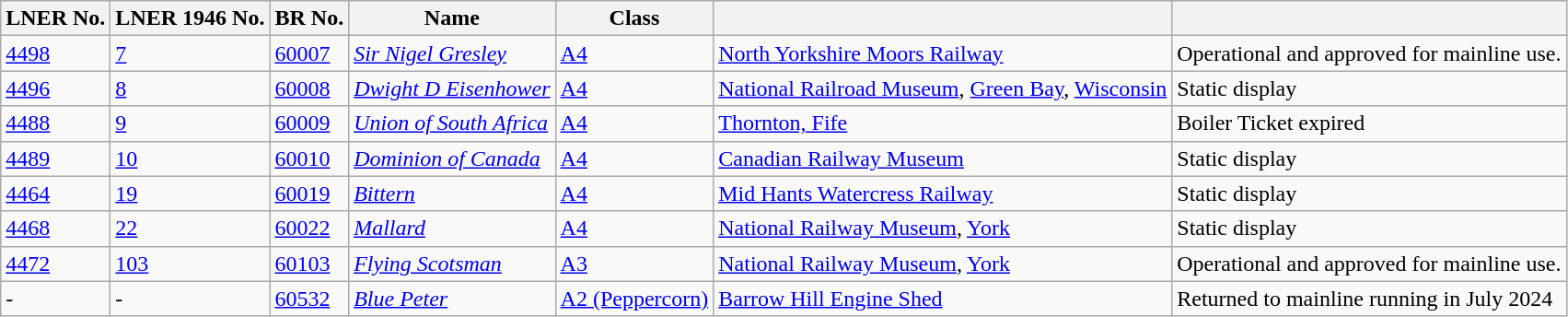<table class="wikitable sortable">
<tr>
<th>LNER No.</th>
<th>LNER 1946 No.</th>
<th>BR No.</th>
<th>Name</th>
<th>Class</th>
<th></th>
<th></th>
</tr>
<tr>
<td><a href='#'>4498</a></td>
<td><a href='#'>7</a></td>
<td><a href='#'>60007</a></td>
<td><em><a href='#'>Sir Nigel Gresley</a></em></td>
<td><a href='#'>A4</a></td>
<td><a href='#'>North Yorkshire Moors Railway</a></td>
<td>Operational and approved for mainline use.</td>
</tr>
<tr>
<td><a href='#'>4496</a></td>
<td><a href='#'>8</a></td>
<td><a href='#'>60008</a></td>
<td><em><a href='#'>Dwight D Eisenhower</a></em></td>
<td><a href='#'>A4</a></td>
<td><a href='#'>National Railroad Museum</a>, <a href='#'>Green Bay</a>, <a href='#'>Wisconsin</a></td>
<td>Static display</td>
</tr>
<tr>
<td><a href='#'>4488</a></td>
<td><a href='#'>9</a></td>
<td><a href='#'>60009</a></td>
<td><em><a href='#'>Union of South Africa</a></em></td>
<td><a href='#'>A4</a></td>
<td><a href='#'>Thornton, Fife</a></td>
<td>Boiler Ticket expired</td>
</tr>
<tr>
<td><a href='#'>4489</a></td>
<td><a href='#'>10</a></td>
<td><a href='#'>60010</a></td>
<td><em><a href='#'>Dominion of Canada</a></em></td>
<td><a href='#'>A4</a></td>
<td><a href='#'>Canadian Railway Museum</a></td>
<td>Static display</td>
</tr>
<tr>
<td><a href='#'>4464</a></td>
<td><a href='#'>19</a></td>
<td><a href='#'>60019</a></td>
<td><em><a href='#'>Bittern</a></em></td>
<td><a href='#'>A4</a></td>
<td><a href='#'>Mid Hants Watercress Railway</a></td>
<td>Static display</td>
</tr>
<tr>
<td><a href='#'>4468</a></td>
<td><a href='#'>22</a></td>
<td><a href='#'>60022</a></td>
<td><em><a href='#'>Mallard</a></em></td>
<td><a href='#'>A4</a></td>
<td><a href='#'>National Railway Museum</a>, <a href='#'>York</a></td>
<td>Static display</td>
</tr>
<tr>
<td><a href='#'>4472</a></td>
<td><a href='#'>103</a></td>
<td><a href='#'>60103</a></td>
<td><em><a href='#'>Flying Scotsman</a></em></td>
<td><a href='#'>A3</a></td>
<td><a href='#'>National Railway Museum</a>, <a href='#'>York</a></td>
<td>Operational and approved for mainline use.</td>
</tr>
<tr>
<td>-</td>
<td>-</td>
<td><a href='#'>60532</a></td>
<td><em><a href='#'>Blue Peter</a></em></td>
<td><a href='#'>A2 (Peppercorn)</a></td>
<td><a href='#'>Barrow Hill Engine Shed</a></td>
<td>Returned to mainline running in July 2024</td>
</tr>
</table>
